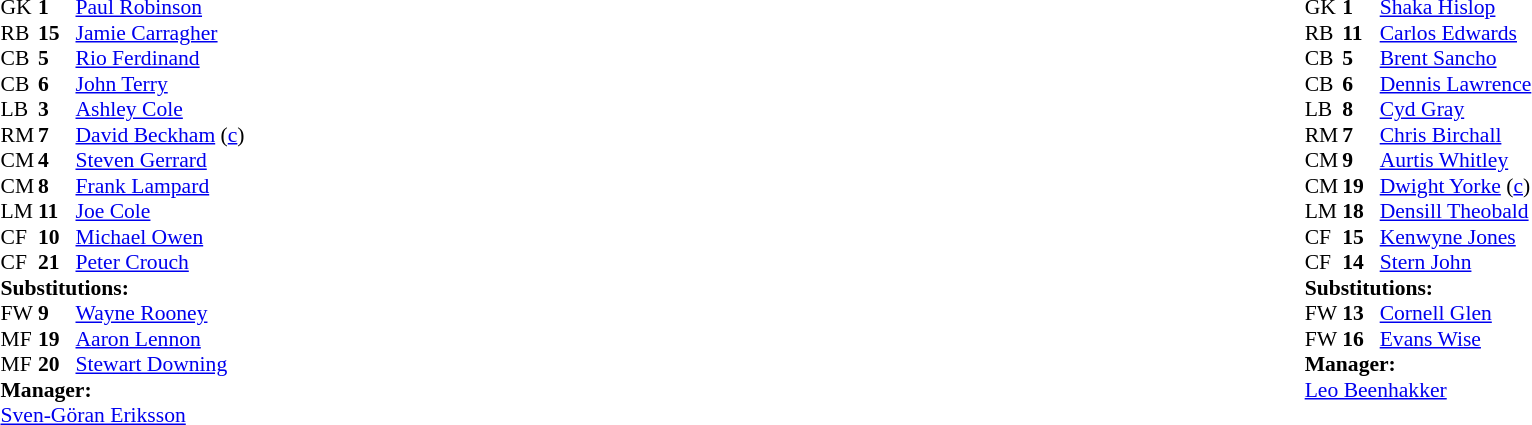<table width="100%">
<tr>
<td valign="top" width="40%"><br><table style="font-size: 90%" cellspacing="0" cellpadding="0">
<tr>
<th width="25"></th>
<th width="25"></th>
</tr>
<tr>
<td>GK</td>
<td><strong>1</strong></td>
<td><a href='#'>Paul Robinson</a></td>
</tr>
<tr>
<td>RB</td>
<td><strong>15</strong></td>
<td><a href='#'>Jamie Carragher</a></td>
<td></td>
<td></td>
</tr>
<tr>
<td>CB</td>
<td><strong>5</strong></td>
<td><a href='#'>Rio Ferdinand</a></td>
</tr>
<tr>
<td>CB</td>
<td><strong>6</strong></td>
<td><a href='#'>John Terry</a></td>
</tr>
<tr>
<td>LB</td>
<td><strong>3</strong></td>
<td><a href='#'>Ashley Cole</a></td>
</tr>
<tr>
<td>RM</td>
<td><strong>7</strong></td>
<td><a href='#'>David Beckham</a> (<a href='#'>c</a>)</td>
</tr>
<tr>
<td>CM</td>
<td><strong>4</strong></td>
<td><a href='#'>Steven Gerrard</a></td>
</tr>
<tr>
<td>CM</td>
<td><strong>8</strong></td>
<td><a href='#'>Frank Lampard</a></td>
<td></td>
</tr>
<tr>
<td>LM</td>
<td><strong>11</strong></td>
<td><a href='#'>Joe Cole</a></td>
<td></td>
<td></td>
</tr>
<tr>
<td>CF</td>
<td><strong>10</strong></td>
<td><a href='#'>Michael Owen</a></td>
<td></td>
<td></td>
</tr>
<tr>
<td>CF</td>
<td><strong>21</strong></td>
<td><a href='#'>Peter Crouch</a></td>
</tr>
<tr>
<td colspan=3><strong>Substitutions:</strong></td>
</tr>
<tr>
<td>FW</td>
<td><strong>9</strong></td>
<td><a href='#'>Wayne Rooney</a></td>
<td></td>
<td></td>
</tr>
<tr>
<td>MF</td>
<td><strong>19</strong></td>
<td><a href='#'>Aaron Lennon</a></td>
<td></td>
<td></td>
</tr>
<tr>
<td>MF</td>
<td><strong>20</strong></td>
<td><a href='#'>Stewart Downing</a></td>
<td></td>
<td></td>
</tr>
<tr>
<td colspan=3><strong>Manager:</strong></td>
</tr>
<tr>
<td colspan="4"> <a href='#'>Sven-Göran Eriksson</a></td>
</tr>
</table>
</td>
<td valign="top"></td>
<td valign="top" width="50%"><br><table style="font-size: 90%" cellspacing="0" cellpadding="0" align=center>
<tr>
<th width="25"></th>
<th width="25"></th>
</tr>
<tr>
<td>GK</td>
<td><strong>1</strong></td>
<td><a href='#'>Shaka Hislop</a></td>
<td></td>
</tr>
<tr>
<td>RB</td>
<td><strong>11</strong></td>
<td><a href='#'>Carlos Edwards</a></td>
</tr>
<tr>
<td>CB</td>
<td><strong>5</strong></td>
<td><a href='#'>Brent Sancho</a></td>
</tr>
<tr>
<td>CB</td>
<td><strong>6</strong></td>
<td><a href='#'>Dennis Lawrence</a></td>
</tr>
<tr>
<td>LB</td>
<td><strong>8</strong></td>
<td><a href='#'>Cyd Gray</a></td>
<td></td>
</tr>
<tr>
<td>RM</td>
<td><strong>7</strong></td>
<td><a href='#'>Chris Birchall</a></td>
</tr>
<tr>
<td>CM</td>
<td><strong>9</strong></td>
<td><a href='#'>Aurtis Whitley</a></td>
<td></td>
</tr>
<tr>
<td>CM</td>
<td><strong>19</strong></td>
<td><a href='#'>Dwight Yorke</a> (<a href='#'>c</a>)</td>
</tr>
<tr>
<td>LM</td>
<td><strong>18</strong></td>
<td><a href='#'>Densill Theobald</a></td>
<td></td>
<td></td>
</tr>
<tr>
<td>CF</td>
<td><strong>15</strong></td>
<td><a href='#'>Kenwyne Jones</a></td>
<td></td>
<td></td>
</tr>
<tr>
<td>CF</td>
<td><strong>14</strong></td>
<td><a href='#'>Stern John</a></td>
</tr>
<tr>
<td colspan=3><strong>Substitutions:</strong></td>
</tr>
<tr>
<td>FW</td>
<td><strong>13</strong></td>
<td><a href='#'>Cornell Glen</a></td>
<td></td>
<td></td>
</tr>
<tr>
<td>FW</td>
<td><strong>16</strong></td>
<td><a href='#'>Evans Wise</a></td>
<td></td>
<td></td>
</tr>
<tr>
<td colspan=3><strong>Manager:</strong></td>
</tr>
<tr>
<td colspan="4"> <a href='#'>Leo Beenhakker</a></td>
</tr>
</table>
</td>
</tr>
</table>
